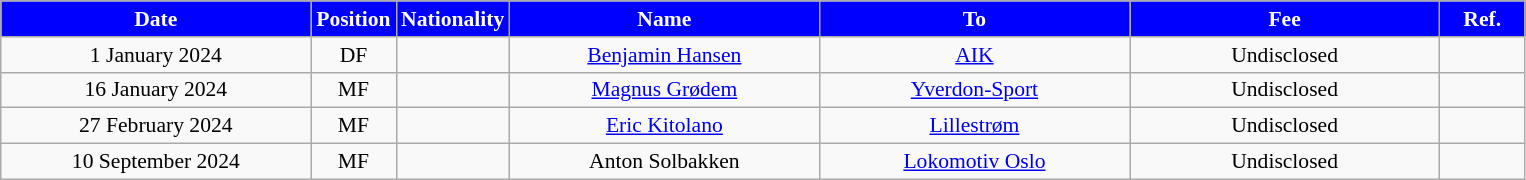<table class="wikitable"  style="text-align:center; font-size:90%; ">
<tr>
<th style="background:#00f; color:white; width:200px;">Date</th>
<th style="background:#00f; color:white; width:50px;">Position</th>
<th style="background:#00f; color:white; width:50px;">Nationality</th>
<th style="background:#00f; color:white; width:200px;">Name</th>
<th style="background:#00f; color:white; width:200px;">To</th>
<th style="background:#00f; color:white; width:200px;">Fee</th>
<th style="background:#00f; color:white; width:50px;">Ref.</th>
</tr>
<tr>
<td>1 January 2024</td>
<td>DF</td>
<td></td>
<td><a href='#'>Benjamin Hansen</a></td>
<td><a href='#'>AIK</a></td>
<td>Undisclosed</td>
<td></td>
</tr>
<tr>
<td>16 January 2024</td>
<td>MF</td>
<td></td>
<td><a href='#'>Magnus Grødem</a></td>
<td><a href='#'>Yverdon-Sport</a></td>
<td>Undisclosed</td>
<td></td>
</tr>
<tr>
<td>27 February 2024</td>
<td>MF</td>
<td></td>
<td><a href='#'>Eric Kitolano</a></td>
<td><a href='#'>Lillestrøm</a></td>
<td>Undisclosed</td>
<td></td>
</tr>
<tr>
<td>10 September 2024</td>
<td>MF</td>
<td></td>
<td>Anton Solbakken</td>
<td><a href='#'>Lokomotiv Oslo</a></td>
<td>Undisclosed</td>
<td></td>
</tr>
</table>
